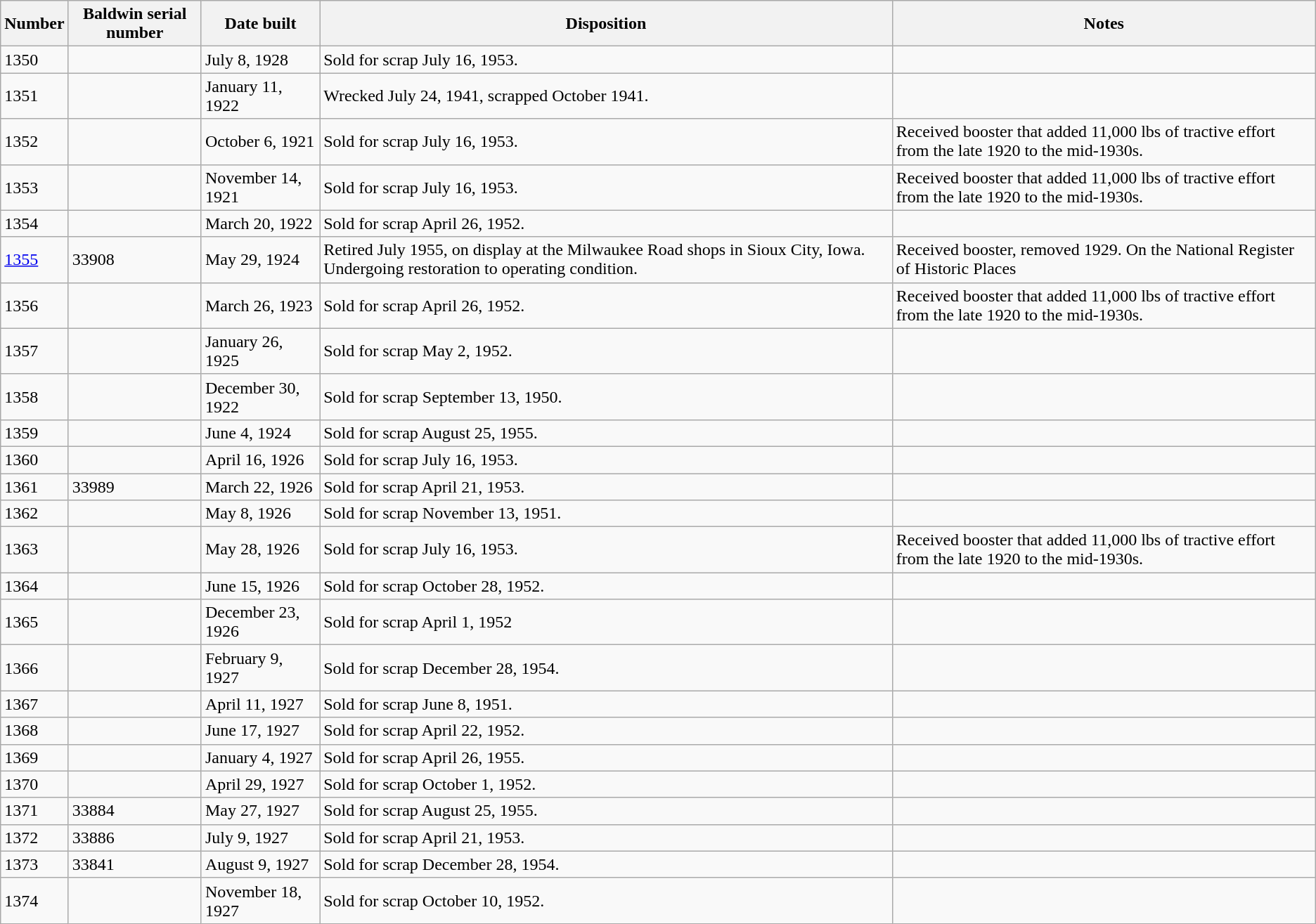<table class="wikitable">
<tr>
<th>Number</th>
<th>Baldwin serial number</th>
<th>Date built</th>
<th>Disposition</th>
<th>Notes</th>
</tr>
<tr>
<td>1350</td>
<td></td>
<td>July 8, 1928</td>
<td>Sold for scrap July 16, 1953.</td>
<td></td>
</tr>
<tr>
<td>1351</td>
<td></td>
<td>January 11, 1922</td>
<td>Wrecked July 24, 1941, scrapped October 1941.</td>
<td></td>
</tr>
<tr>
<td>1352</td>
<td></td>
<td>October 6, 1921</td>
<td>Sold for scrap July 16, 1953.</td>
<td>Received booster that added 11,000 lbs of tractive effort from the late 1920 to the mid-1930s.</td>
</tr>
<tr>
<td>1353</td>
<td></td>
<td>November 14, 1921</td>
<td>Sold for scrap July 16, 1953.</td>
<td>Received booster that added 11,000 lbs of tractive effort from the late 1920 to the mid-1930s.</td>
</tr>
<tr>
<td>1354</td>
<td></td>
<td>March 20, 1922</td>
<td>Sold for scrap April 26, 1952.</td>
<td></td>
</tr>
<tr>
<td><a href='#'>1355</a></td>
<td>33908</td>
<td>May 29, 1924</td>
<td>Retired July 1955, on display at the Milwaukee Road shops in Sioux City, Iowa. Undergoing restoration to operating condition.</td>
<td>Received booster, removed 1929. On the National Register of Historic Places</td>
</tr>
<tr>
<td>1356</td>
<td></td>
<td>March 26, 1923</td>
<td>Sold for scrap April 26, 1952.</td>
<td>Received booster that added 11,000 lbs of tractive effort from the late 1920 to the mid-1930s.</td>
</tr>
<tr>
<td>1357</td>
<td></td>
<td>January 26, 1925</td>
<td>Sold for scrap May 2, 1952.</td>
<td></td>
</tr>
<tr>
<td>1358</td>
<td></td>
<td>December 30, 1922</td>
<td>Sold for scrap September 13, 1950.</td>
<td></td>
</tr>
<tr>
<td>1359</td>
<td></td>
<td>June 4, 1924</td>
<td>Sold for scrap August 25, 1955.</td>
<td></td>
</tr>
<tr>
<td>1360</td>
<td></td>
<td>April 16, 1926</td>
<td>Sold for scrap July 16, 1953.</td>
<td></td>
</tr>
<tr>
<td>1361</td>
<td>33989</td>
<td>March 22, 1926</td>
<td>Sold for scrap April 21, 1953.</td>
<td></td>
</tr>
<tr>
<td>1362</td>
<td></td>
<td>May 8, 1926</td>
<td>Sold for scrap November 13, 1951.</td>
<td></td>
</tr>
<tr>
<td>1363</td>
<td></td>
<td>May 28, 1926</td>
<td>Sold for scrap July 16, 1953.</td>
<td>Received booster that added 11,000 lbs of tractive effort from the late 1920 to the mid-1930s.</td>
</tr>
<tr>
<td>1364</td>
<td></td>
<td>June 15, 1926</td>
<td>Sold for scrap October 28, 1952.</td>
<td></td>
</tr>
<tr>
<td>1365</td>
<td></td>
<td>December 23, 1926</td>
<td>Sold for scrap April 1, 1952</td>
<td></td>
</tr>
<tr>
<td>1366</td>
<td></td>
<td>February 9, 1927</td>
<td>Sold for scrap December 28, 1954.</td>
<td></td>
</tr>
<tr>
<td>1367</td>
<td></td>
<td>April 11, 1927</td>
<td>Sold for scrap June 8, 1951.</td>
<td></td>
</tr>
<tr>
<td>1368</td>
<td></td>
<td>June 17, 1927</td>
<td>Sold for scrap April 22, 1952.</td>
<td></td>
</tr>
<tr>
<td>1369</td>
<td></td>
<td>January 4, 1927</td>
<td>Sold for scrap April 26, 1955.</td>
<td></td>
</tr>
<tr>
<td>1370</td>
<td></td>
<td>April 29, 1927</td>
<td>Sold for scrap October 1, 1952.</td>
<td></td>
</tr>
<tr>
<td>1371</td>
<td>33884</td>
<td>May 27, 1927</td>
<td>Sold for scrap August 25, 1955.</td>
<td></td>
</tr>
<tr>
<td>1372</td>
<td>33886</td>
<td>July 9, 1927</td>
<td>Sold for scrap April 21, 1953.</td>
<td></td>
</tr>
<tr>
<td>1373</td>
<td>33841</td>
<td>August 9, 1927</td>
<td>Sold for scrap December 28, 1954.</td>
<td></td>
</tr>
<tr>
<td>1374</td>
<td></td>
<td>November 18, 1927</td>
<td>Sold for scrap October 10, 1952.</td>
<td></td>
</tr>
</table>
